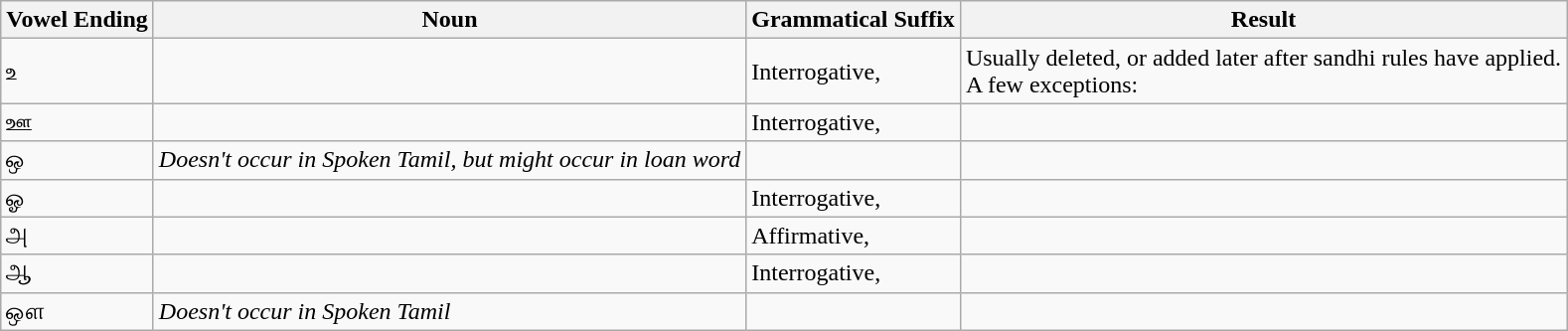<table class="wikitable">
<tr>
<th>Vowel Ending</th>
<th>Noun</th>
<th>Grammatical Suffix</th>
<th>Result</th>
</tr>
<tr>
<td>உ</td>
<td></td>
<td>Interrogative, </td>
<td>Usually deleted, or added later after sandhi rules have applied.<br>A few exceptions: </td>
</tr>
<tr>
<td>ஊ</td>
<td></td>
<td>Interrogative, </td>
<td></td>
</tr>
<tr>
<td>ஒ</td>
<td><em>Doesn't occur in Spoken Tamil, but might occur in loan word</em></td>
<td></td>
<td></td>
</tr>
<tr>
<td>ஓ</td>
<td></td>
<td>Interrogative, </td>
<td></td>
</tr>
<tr>
<td>அ</td>
<td></td>
<td>Affirmative, </td>
<td></td>
</tr>
<tr>
<td>ஆ</td>
<td></td>
<td>Interrogative, </td>
<td></td>
</tr>
<tr>
<td>ஔ</td>
<td><em>Doesn't occur in Spoken Tamil</em></td>
<td></td>
<td></td>
</tr>
</table>
